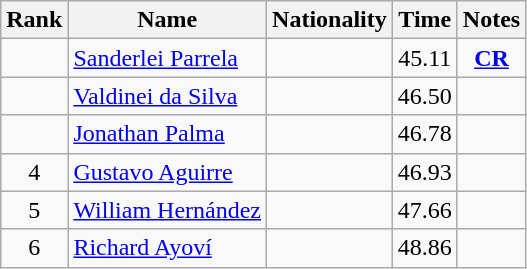<table class="wikitable sortable" style="text-align:center">
<tr>
<th>Rank</th>
<th>Name</th>
<th>Nationality</th>
<th>Time</th>
<th>Notes</th>
</tr>
<tr>
<td></td>
<td align=left><a href='#'>Sanderlei Parrela</a></td>
<td align=left></td>
<td>45.11</td>
<td><strong><a href='#'>CR</a></strong></td>
</tr>
<tr>
<td></td>
<td align=left><a href='#'>Valdinei da Silva</a></td>
<td align=left></td>
<td>46.50</td>
<td></td>
</tr>
<tr>
<td></td>
<td align=left><a href='#'>Jonathan Palma</a></td>
<td align=left></td>
<td>46.78</td>
<td></td>
</tr>
<tr>
<td>4</td>
<td align=left><a href='#'>Gustavo Aguirre</a></td>
<td align=left></td>
<td>46.93</td>
<td></td>
</tr>
<tr>
<td>5</td>
<td align=left><a href='#'>William Hernández</a></td>
<td align=left></td>
<td>47.66</td>
<td></td>
</tr>
<tr>
<td>6</td>
<td align=left><a href='#'>Richard Ayoví</a></td>
<td align=left></td>
<td>48.86</td>
<td></td>
</tr>
</table>
